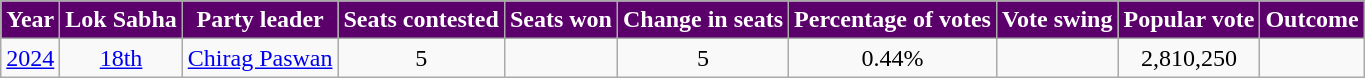<table class="wikitable sortable" style="text-align:center;">
<tr>
<th style="background-color:#5B006A;color:white">Year</th>
<th style="background-color:#5B006A;color:white">Lok Sabha</th>
<th style="background-color:#5B006A;color:white">Party leader</th>
<th style="background-color:#5B006A;color:white">Seats contested</th>
<th style="background-color:#5B006A;color:white">Seats won</th>
<th style="background-color:#5B006A;color:white">Change in seats</th>
<th style="background-color:#5B006A;color:white">Percentage of votes</th>
<th style="background-color:#5B006A;color:white">Vote swing</th>
<th style="background-color:#5B006A;color:white">Popular vote</th>
<th style="background-color:#5B006A;color:white">Outcome</th>
</tr>
<tr>
<td><a href='#'>2024</a></td>
<td><a href='#'>18th</a></td>
<td><a href='#'>Chirag&nbsp;Paswan</a></td>
<td>5</td>
<td></td>
<td> 5</td>
<td>0.44%</td>
<td></td>
<td>2,810,250</td>
<td></td>
</tr>
</table>
